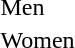<table>
<tr>
<td>Men<br></td>
<td></td>
<td></td>
<td></td>
</tr>
<tr>
<td>Women<br></td>
<td></td>
<td></td>
<td></td>
</tr>
</table>
